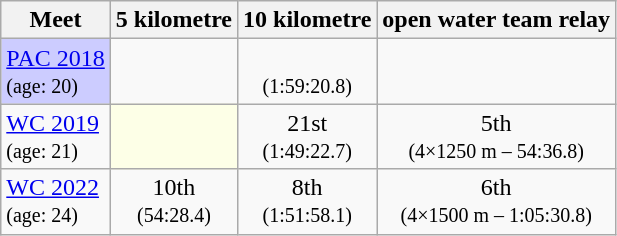<table class="sortable wikitable">
<tr>
<th>Meet</th>
<th class="unsortable">5 kilometre</th>
<th class="unsortable">10 kilometre</th>
<th class="unsortable">open water team relay</th>
</tr>
<tr>
<td style="background:#ccccff"><a href='#'>PAC 2018</a><br><small>(age: 20)</small></td>
<td></td>
<td align="center"><br><small>(1:59:20.8)</small></td>
<td></td>
</tr>
<tr>
<td><a href='#'>WC 2019</a><br><small>(age: 21)</small></td>
<td style="background:#fdffe7"></td>
<td align="center">21st<br><small>(1:49:22.7)</small></td>
<td align="center">5th<br><small>(4×1250 m – 54:36.8)</small></td>
</tr>
<tr>
<td><a href='#'>WC 2022</a><br><small>(age: 24)</small></td>
<td align="center">10th<br><small>(54:28.4)</small></td>
<td align="center">8th<br><small>(1:51:58.1)</small></td>
<td align="center">6th<br><small>(4×1500 m – 1:05:30.8)</small></td>
</tr>
</table>
